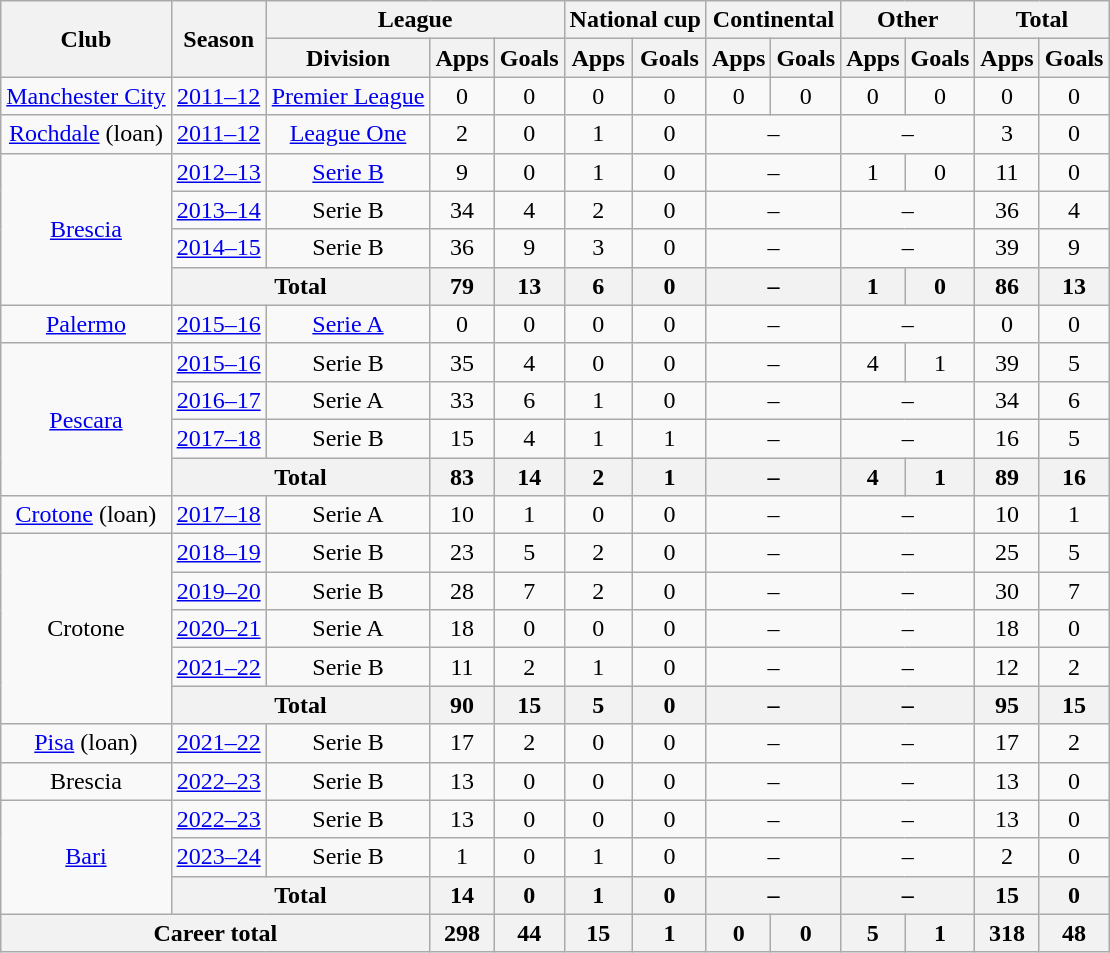<table class="wikitable" style="text-align:center">
<tr>
<th rowspan="2">Club</th>
<th rowspan="2">Season</th>
<th colspan="3">League</th>
<th colspan="2">National cup</th>
<th colspan="2">Continental</th>
<th colspan="2">Other</th>
<th colspan="2">Total</th>
</tr>
<tr>
<th>Division</th>
<th>Apps</th>
<th>Goals</th>
<th>Apps</th>
<th>Goals</th>
<th>Apps</th>
<th>Goals</th>
<th>Apps</th>
<th>Goals</th>
<th>Apps</th>
<th>Goals</th>
</tr>
<tr>
<td><a href='#'>Manchester City</a></td>
<td><a href='#'>2011–12</a></td>
<td><a href='#'>Premier League</a></td>
<td>0</td>
<td>0</td>
<td>0</td>
<td>0</td>
<td>0</td>
<td>0</td>
<td>0</td>
<td>0</td>
<td>0</td>
<td>0</td>
</tr>
<tr>
<td><a href='#'>Rochdale</a> (loan)</td>
<td><a href='#'>2011–12</a></td>
<td><a href='#'>League One</a></td>
<td>2</td>
<td>0</td>
<td>1</td>
<td>0</td>
<td colspan=2>–</td>
<td colspan=2>–</td>
<td>3</td>
<td>0</td>
</tr>
<tr>
<td rowspan="4"><a href='#'>Brescia</a></td>
<td><a href='#'>2012–13</a></td>
<td><a href='#'>Serie B</a></td>
<td>9</td>
<td>0</td>
<td>1</td>
<td>0</td>
<td colspan=2>–</td>
<td>1</td>
<td>0</td>
<td>11</td>
<td>0</td>
</tr>
<tr>
<td><a href='#'>2013–14</a></td>
<td>Serie B</td>
<td>34</td>
<td>4</td>
<td>2</td>
<td>0</td>
<td colspan=2>–</td>
<td colspan=2>–</td>
<td>36</td>
<td>4</td>
</tr>
<tr>
<td><a href='#'>2014–15</a></td>
<td>Serie B</td>
<td>36</td>
<td>9</td>
<td>3</td>
<td>0</td>
<td colspan=2>–</td>
<td colspan=2>–</td>
<td>39</td>
<td>9</td>
</tr>
<tr>
<th colspan="2">Total</th>
<th>79</th>
<th>13</th>
<th>6</th>
<th>0</th>
<th colspan=2>–</th>
<th>1</th>
<th>0</th>
<th>86</th>
<th>13</th>
</tr>
<tr>
<td><a href='#'>Palermo</a></td>
<td><a href='#'>2015–16</a></td>
<td><a href='#'>Serie A</a></td>
<td>0</td>
<td>0</td>
<td>0</td>
<td>0</td>
<td colspan=2>–</td>
<td colspan=2>–</td>
<td>0</td>
<td>0</td>
</tr>
<tr>
<td rowspan="4"><a href='#'>Pescara</a></td>
<td><a href='#'>2015–16</a></td>
<td>Serie B</td>
<td>35</td>
<td>4</td>
<td>0</td>
<td>0</td>
<td colspan=2>–</td>
<td>4</td>
<td>1</td>
<td>39</td>
<td>5</td>
</tr>
<tr>
<td><a href='#'>2016–17</a></td>
<td>Serie A</td>
<td>33</td>
<td>6</td>
<td>1</td>
<td>0</td>
<td colspan=2>–</td>
<td colspan=2>–</td>
<td>34</td>
<td>6</td>
</tr>
<tr>
<td><a href='#'>2017–18</a></td>
<td>Serie B</td>
<td>15</td>
<td>4</td>
<td>1</td>
<td>1</td>
<td colspan=2>–</td>
<td colspan=2>–</td>
<td>16</td>
<td>5</td>
</tr>
<tr>
<th colspan="2">Total</th>
<th>83</th>
<th>14</th>
<th>2</th>
<th>1</th>
<th colspan=2>–</th>
<th>4</th>
<th>1</th>
<th>89</th>
<th>16</th>
</tr>
<tr>
<td><a href='#'>Crotone</a> (loan)</td>
<td><a href='#'>2017–18</a></td>
<td>Serie A</td>
<td>10</td>
<td>1</td>
<td>0</td>
<td>0</td>
<td colspan=2>–</td>
<td colspan=2>–</td>
<td>10</td>
<td>1</td>
</tr>
<tr>
<td rowspan="5">Crotone</td>
<td><a href='#'>2018–19</a></td>
<td>Serie B</td>
<td>23</td>
<td>5</td>
<td>2</td>
<td>0</td>
<td colspan=2>–</td>
<td colspan=2>–</td>
<td>25</td>
<td>5</td>
</tr>
<tr>
<td><a href='#'>2019–20</a></td>
<td>Serie B</td>
<td>28</td>
<td>7</td>
<td>2</td>
<td>0</td>
<td colspan=2>–</td>
<td colspan=2>–</td>
<td>30</td>
<td>7</td>
</tr>
<tr>
<td><a href='#'>2020–21</a></td>
<td>Serie A</td>
<td>18</td>
<td>0</td>
<td>0</td>
<td>0</td>
<td colspan=2>–</td>
<td colspan=2>–</td>
<td>18</td>
<td>0</td>
</tr>
<tr>
<td><a href='#'>2021–22</a></td>
<td>Serie B</td>
<td>11</td>
<td>2</td>
<td>1</td>
<td>0</td>
<td colspan=2>–</td>
<td colspan=2>–</td>
<td>12</td>
<td>2</td>
</tr>
<tr>
<th colspan="2">Total</th>
<th>90</th>
<th>15</th>
<th>5</th>
<th>0</th>
<th colspan=2>–</th>
<th colspan=2>–</th>
<th>95</th>
<th>15</th>
</tr>
<tr>
<td><a href='#'>Pisa</a> (loan)</td>
<td><a href='#'>2021–22</a></td>
<td>Serie B</td>
<td>17</td>
<td>2</td>
<td>0</td>
<td>0</td>
<td colspan="2">–</td>
<td colspan="2">–</td>
<td>17</td>
<td>2</td>
</tr>
<tr>
<td>Brescia</td>
<td><a href='#'>2022–23</a></td>
<td>Serie B</td>
<td>13</td>
<td>0</td>
<td>0</td>
<td>0</td>
<td colspan="2">–</td>
<td colspan="2">–</td>
<td>13</td>
<td>0</td>
</tr>
<tr>
<td rowspan="3"><a href='#'>Bari</a></td>
<td><a href='#'>2022–23</a></td>
<td>Serie B</td>
<td>13</td>
<td>0</td>
<td>0</td>
<td>0</td>
<td colspan="2">–</td>
<td colspan="2">–</td>
<td>13</td>
<td>0</td>
</tr>
<tr>
<td><a href='#'>2023–24</a></td>
<td>Serie B</td>
<td>1</td>
<td>0</td>
<td>1</td>
<td>0</td>
<td colspan="2">–</td>
<td colspan="2">–</td>
<td>2</td>
<td>0</td>
</tr>
<tr>
<th colspan="2">Total</th>
<th>14</th>
<th>0</th>
<th>1</th>
<th>0</th>
<th colspan="2">–</th>
<th colspan="2">–</th>
<th>15</th>
<th>0</th>
</tr>
<tr>
<th colspan="3">Career total</th>
<th>298</th>
<th>44</th>
<th>15</th>
<th>1</th>
<th>0</th>
<th>0</th>
<th>5</th>
<th>1</th>
<th>318</th>
<th>48</th>
</tr>
</table>
